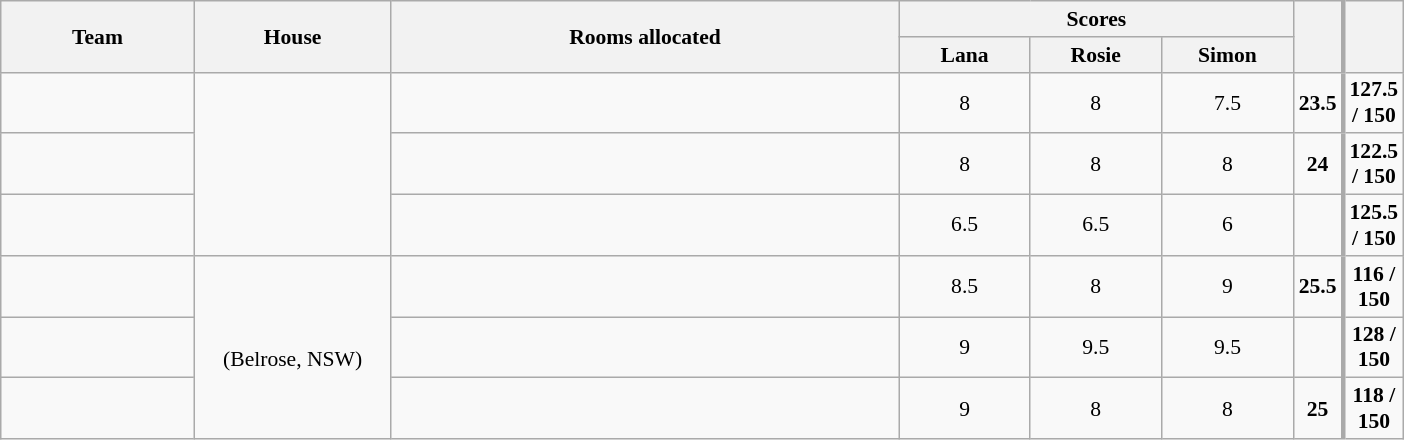<table class="wikitable plainrowheaders" style="text-align:center; font-size:90%; width:65em;">
<tr>
<th rowspan="2">Team</th>
<th rowspan="2">House</th>
<th rowspan="2" style="width:40%;">Rooms allocated</th>
<th colspan="3" style="width:30%;">Scores</th>
<th rowspan="2" style="width:15%;"></th>
<th rowspan="2" style="width:15%; border-left:3px solid #aaa;"></th>
</tr>
<tr>
<th style="width:10%;">Lana</th>
<th style="width:10%;">Rosie</th>
<th style="width:10%;">Simon</th>
</tr>
<tr>
<td style="width:15%;"></td>
<td rowspan=3 style="width:15%;"><br></td>
<td></td>
<td>8</td>
<td>8</td>
<td>7.5</td>
<td><strong>23.5</strong></td>
<td style="border-left:3px solid #aaa;"><strong> 127.5 / 150 </strong></td>
</tr>
<tr>
<td style="width:15%;"></td>
<td></td>
<td>8</td>
<td>8</td>
<td>8</td>
<td><strong>24</strong></td>
<td style="border-left:3px solid #aaa;"><strong> 122.5 / 150 </strong></td>
</tr>
<tr>
<td style="width:15%;"></td>
<td></td>
<td>6.5</td>
<td>6.5</td>
<td>6</td>
<td></td>
<td style="border-left:3px solid #aaa;"><strong> 125.5 / 150 </strong></td>
</tr>
<tr>
<td style="width:15%;"></td>
<td rowspan=3 style="width:15%;"><br>(Belrose, NSW)</td>
<td></td>
<td>8.5</td>
<td>8</td>
<td>9</td>
<td><strong>25.5</strong></td>
<td style="border-left:3px solid #aaa;"><strong> 116 / 150 </strong></td>
</tr>
<tr>
<td style="width:15%;"></td>
<td></td>
<td>9</td>
<td>9.5</td>
<td>9.5</td>
<td></td>
<td style="border-left:3px solid #aaa;"><strong> 128 / 150 </strong></td>
</tr>
<tr>
<td style="width:15%;"></td>
<td></td>
<td>9</td>
<td>8</td>
<td>8</td>
<td><strong>25</strong></td>
<td style="border-left:3px solid #aaa;"><strong> 118 / 150 </strong></td>
</tr>
</table>
